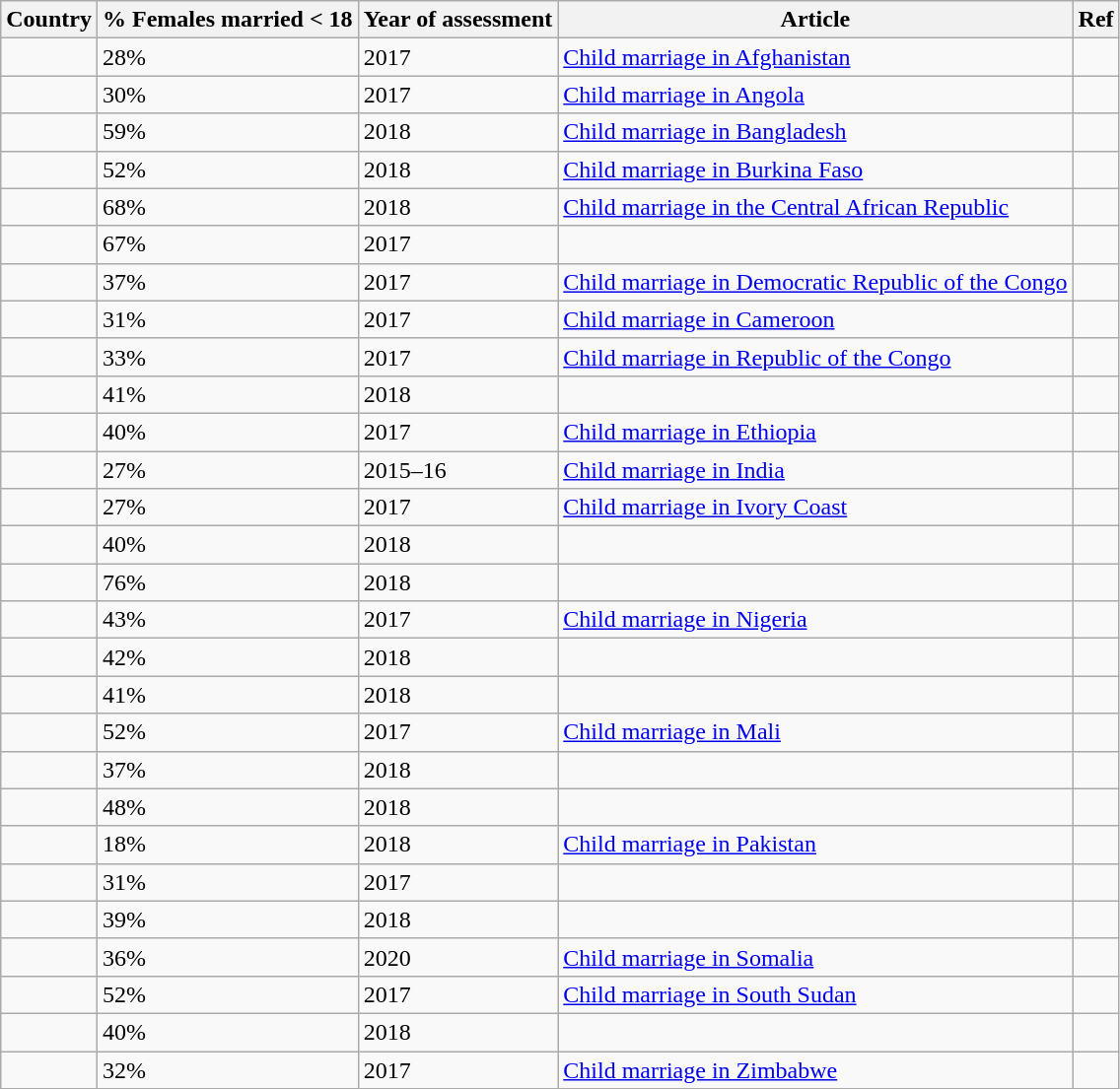<table class="wikitable sortable" text-align:left;">
<tr>
<th>Country</th>
<th>% Females married < 18</th>
<th>Year of assessment</th>
<th>Article</th>
<th Class="unsortable">Ref</th>
</tr>
<tr>
<td></td>
<td>28%</td>
<td>2017</td>
<td><a href='#'>Child marriage in Afghanistan</a></td>
<td></td>
</tr>
<tr>
<td></td>
<td>30%</td>
<td>2017</td>
<td><a href='#'>Child marriage in Angola</a></td>
<td></td>
</tr>
<tr>
<td></td>
<td>59%</td>
<td>2018</td>
<td><a href='#'>Child marriage in Bangladesh</a></td>
<td></td>
</tr>
<tr>
<td></td>
<td>52%</td>
<td>2018</td>
<td><a href='#'>Child marriage in Burkina Faso</a></td>
<td></td>
</tr>
<tr>
<td></td>
<td>68%</td>
<td>2018</td>
<td><a href='#'>Child marriage in the Central African Republic</a></td>
<td></td>
</tr>
<tr>
<td></td>
<td>67%</td>
<td>2017</td>
<td></td>
<td></td>
</tr>
<tr>
<td></td>
<td>37%</td>
<td>2017</td>
<td><a href='#'>Child marriage in Democratic Republic of the Congo</a></td>
<td></td>
</tr>
<tr>
<td></td>
<td>31%</td>
<td>2017</td>
<td><a href='#'>Child marriage in Cameroon</a></td>
<td></td>
</tr>
<tr>
<td></td>
<td>33%</td>
<td>2017</td>
<td><a href='#'>Child marriage in Republic of the Congo</a></td>
<td></td>
</tr>
<tr>
<td></td>
<td>41%</td>
<td>2018</td>
<td></td>
<td></td>
</tr>
<tr>
<td></td>
<td>40%</td>
<td>2017</td>
<td><a href='#'>Child marriage in Ethiopia</a></td>
<td></td>
</tr>
<tr>
<td></td>
<td>27%</td>
<td>2015–16</td>
<td><a href='#'>Child marriage in India</a></td>
<td></td>
</tr>
<tr>
<td></td>
<td>27%</td>
<td>2017</td>
<td><a href='#'>Child marriage in Ivory Coast</a></td>
<td></td>
</tr>
<tr>
<td></td>
<td>40%</td>
<td>2018</td>
<td></td>
<td></td>
</tr>
<tr>
<td></td>
<td>76%</td>
<td>2018</td>
<td></td>
<td></td>
</tr>
<tr>
<td></td>
<td>43%</td>
<td>2017</td>
<td><a href='#'>Child marriage in Nigeria</a></td>
<td></td>
</tr>
<tr>
<td></td>
<td>42%</td>
<td>2018</td>
<td></td>
<td></td>
</tr>
<tr>
<td></td>
<td>41%</td>
<td>2018</td>
<td></td>
<td></td>
</tr>
<tr>
<td></td>
<td>52%</td>
<td>2017</td>
<td><a href='#'>Child marriage in Mali</a></td>
<td></td>
</tr>
<tr>
<td></td>
<td>37%</td>
<td>2018</td>
<td></td>
<td></td>
</tr>
<tr>
<td></td>
<td>48%</td>
<td>2018</td>
<td></td>
<td></td>
</tr>
<tr>
<td></td>
<td>18%</td>
<td>2018</td>
<td><a href='#'>Child marriage in Pakistan</a></td>
<td></td>
</tr>
<tr>
<td></td>
<td>31%</td>
<td>2017</td>
<td></td>
<td></td>
</tr>
<tr>
<td></td>
<td>39%</td>
<td>2018</td>
<td></td>
<td></td>
</tr>
<tr>
<td></td>
<td>36%</td>
<td>2020</td>
<td><a href='#'>Child marriage in Somalia</a></td>
<td></td>
</tr>
<tr>
<td></td>
<td>52%</td>
<td>2017</td>
<td><a href='#'>Child marriage in South Sudan</a></td>
<td></td>
</tr>
<tr>
<td></td>
<td>40%</td>
<td>2018</td>
<td></td>
<td></td>
</tr>
<tr>
<td></td>
<td>32%</td>
<td>2017</td>
<td><a href='#'>Child marriage in Zimbabwe</a></td>
<td></td>
</tr>
</table>
